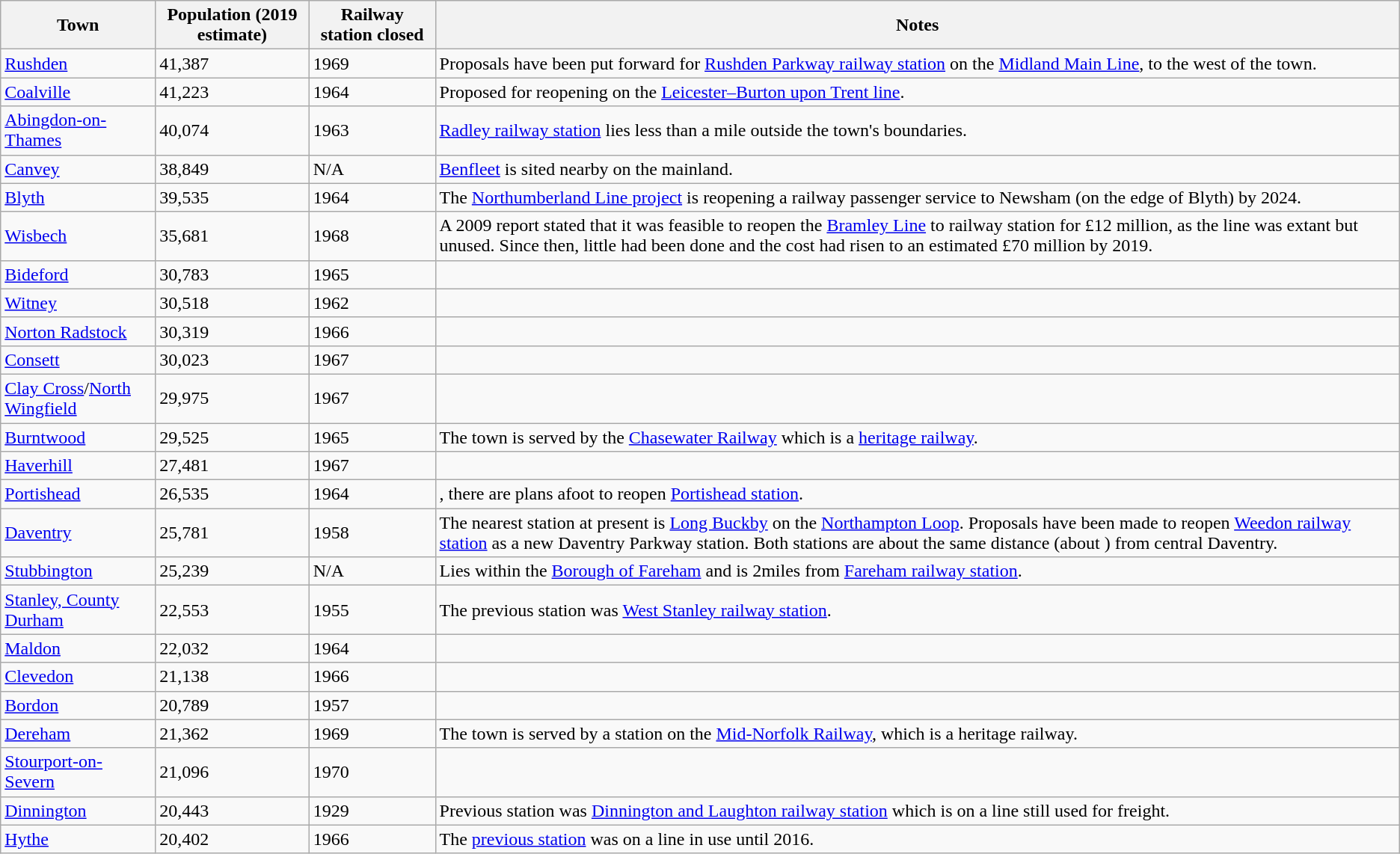<table class="wikitable sortable">
<tr>
<th>Town</th>
<th>Population (2019 estimate)</th>
<th>Railway station closed</th>
<th>Notes</th>
</tr>
<tr>
<td><a href='#'>Rushden</a></td>
<td>41,387</td>
<td>1969</td>
<td>Proposals have been put forward for <a href='#'>Rushden Parkway railway station</a> on the <a href='#'>Midland Main Line</a>, to the west of the town.</td>
</tr>
<tr>
<td><a href='#'>Coalville</a></td>
<td>41,223</td>
<td>1964</td>
<td>Proposed for reopening on the <a href='#'>Leicester–Burton upon Trent line</a>.</td>
</tr>
<tr>
<td><a href='#'>Abingdon-on-Thames</a></td>
<td>40,074</td>
<td>1963</td>
<td><a href='#'>Radley railway station</a> lies less than a mile outside the town's boundaries.</td>
</tr>
<tr>
<td><a href='#'>Canvey</a></td>
<td>38,849</td>
<td>N/A</td>
<td><a href='#'>Benfleet</a> is sited nearby on the mainland.</td>
</tr>
<tr>
<td><a href='#'>Blyth</a></td>
<td>39,535</td>
<td>1964</td>
<td>The <a href='#'>Northumberland Line project</a> is reopening a railway passenger service to Newsham (on the edge of Blyth) by 2024.</td>
</tr>
<tr>
<td><a href='#'>Wisbech</a></td>
<td>35,681</td>
<td>1968</td>
<td>A 2009 report stated that it was feasible to reopen the <a href='#'>Bramley Line</a> to  railway station for £12 million, as the line was extant but unused. Since then, little had been done and the cost had risen to an estimated £70 million by 2019.</td>
</tr>
<tr>
<td><a href='#'>Bideford</a></td>
<td>30,783</td>
<td>1965</td>
<td></td>
</tr>
<tr>
<td><a href='#'>Witney</a></td>
<td>30,518</td>
<td>1962</td>
<td></td>
</tr>
<tr>
<td><a href='#'>Norton Radstock</a></td>
<td>30,319</td>
<td>1966</td>
<td></td>
</tr>
<tr>
<td><a href='#'>Consett</a></td>
<td>30,023</td>
<td>1967</td>
<td></td>
</tr>
<tr>
<td><a href='#'>Clay Cross</a>/<a href='#'>North Wingfield</a></td>
<td>29,975</td>
<td>1967</td>
<td></td>
</tr>
<tr>
<td><a href='#'>Burntwood</a></td>
<td>29,525</td>
<td>1965</td>
<td>The town is served by the <a href='#'>Chasewater Railway</a> which is a <a href='#'>heritage railway</a>.</td>
</tr>
<tr>
<td><a href='#'>Haverhill</a></td>
<td>27,481</td>
<td>1967</td>
<td></td>
</tr>
<tr>
<td><a href='#'>Portishead</a></td>
<td>26,535</td>
<td>1964</td>
<td>, there are plans afoot to reopen <a href='#'>Portishead station</a>.</td>
</tr>
<tr>
<td><a href='#'>Daventry</a></td>
<td>25,781</td>
<td>1958</td>
<td>The nearest station at present is <a href='#'>Long Buckby</a> on the <a href='#'>Northampton Loop</a>. Proposals have been made to reopen <a href='#'>Weedon railway station</a> as a new Daventry Parkway station. Both stations are about the same distance (about ) from central Daventry.</td>
</tr>
<tr>
<td><a href='#'>Stubbington</a></td>
<td>25,239</td>
<td>N/A</td>
<td>Lies within the <a href='#'>Borough of Fareham</a> and is 2miles from <a href='#'>Fareham railway station</a>.</td>
</tr>
<tr>
<td><a href='#'>Stanley, County Durham</a></td>
<td>22,553</td>
<td>1955</td>
<td>The previous station was <a href='#'>West Stanley railway station</a>.</td>
</tr>
<tr>
<td><a href='#'>Maldon</a></td>
<td>22,032</td>
<td>1964</td>
<td></td>
</tr>
<tr>
<td><a href='#'>Clevedon</a></td>
<td>21,138</td>
<td>1966</td>
<td></td>
</tr>
<tr>
<td><a href='#'>Bordon</a></td>
<td>20,789</td>
<td>1957</td>
<td></td>
</tr>
<tr>
<td><a href='#'>Dereham</a></td>
<td>21,362</td>
<td>1969</td>
<td>The town is served by a station on the <a href='#'>Mid-Norfolk Railway</a>, which is a heritage railway.</td>
</tr>
<tr>
<td><a href='#'>Stourport-on-Severn</a></td>
<td>21,096</td>
<td>1970</td>
<td></td>
</tr>
<tr>
<td><a href='#'>Dinnington</a></td>
<td>20,443</td>
<td>1929</td>
<td>Previous station was <a href='#'>Dinnington and Laughton railway station</a> which is on a line still used for freight.</td>
</tr>
<tr>
<td><a href='#'>Hythe</a></td>
<td>20,402</td>
<td>1966</td>
<td>The <a href='#'>previous station</a> was on a line in use until 2016.</td>
</tr>
</table>
